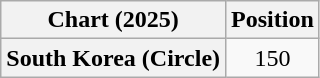<table class="wikitable plainrowheaders" style="text-align:center">
<tr>
<th scope="col">Chart (2025)</th>
<th scope="col">Position</th>
</tr>
<tr>
<th scope="row">South Korea (Circle)</th>
<td>150</td>
</tr>
</table>
